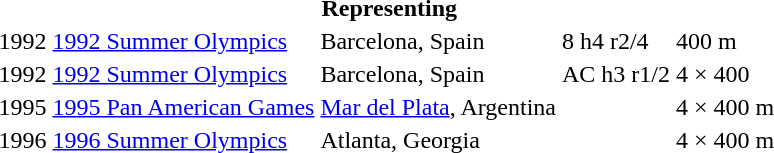<table>
<tr>
<th colspan="6">Representing </th>
</tr>
<tr>
<td>1992</td>
<td><a href='#'>1992 Summer Olympics</a></td>
<td>Barcelona, Spain</td>
<td>8 h4 r2/4</td>
<td>400 m</td>
<td></td>
</tr>
<tr>
<td>1992</td>
<td><a href='#'>1992 Summer Olympics</a></td>
<td>Barcelona, Spain</td>
<td>AC h3 r1/2</td>
<td>4 × 400</td>
<td></td>
</tr>
<tr>
<td>1995</td>
<td><a href='#'>1995 Pan American Games</a></td>
<td><a href='#'>Mar del Plata</a>, Argentina</td>
<td></td>
<td>4 × 400 m</td>
<td></td>
</tr>
<tr>
<td>1996</td>
<td><a href='#'>1996 Summer Olympics</a></td>
<td>Atlanta, Georgia</td>
<td></td>
<td>4 × 400 m</td>
<td></td>
</tr>
</table>
